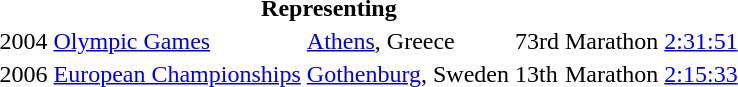<table>
<tr>
<th colspan="5">Representing </th>
</tr>
<tr>
<td>2004</td>
<td><a href='#'>Olympic Games</a></td>
<td><a href='#'>Athens</a>, Greece</td>
<td>73rd</td>
<td>Marathon</td>
<td><a href='#'>2:31:51</a></td>
</tr>
<tr>
<td>2006</td>
<td><a href='#'>European Championships</a></td>
<td><a href='#'>Gothenburg</a>, Sweden</td>
<td>13th</td>
<td>Marathon</td>
<td><a href='#'>2:15:33</a></td>
</tr>
</table>
